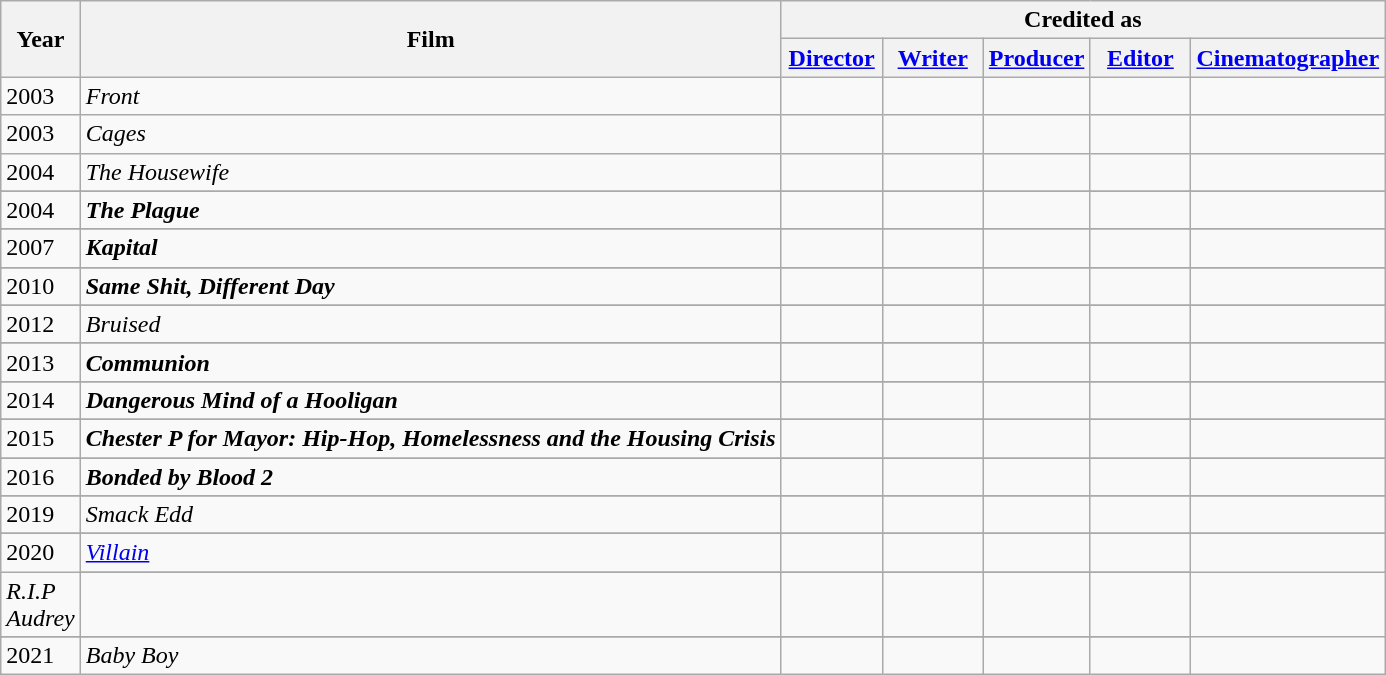<table class="wikitable">
<tr>
<th rowspan="2" width="33">Year</th>
<th rowspan="2">Film</th>
<th colspan="7">Credited as</th>
</tr>
<tr>
<th width=60><a href='#'>Director</a></th>
<th width=60><a href='#'>Writer</a></th>
<th width=60><a href='#'>Producer</a></th>
<th width=60><a href='#'>Editor</a></th>
<th width=60><a href='#'>Cinematographer</a></th>
</tr>
<tr>
<td>2003</td>
<td><em>Front</em></td>
<td></td>
<td></td>
<td></td>
<td></td>
<td></td>
</tr>
<tr>
<td>2003</td>
<td><em>Cages</em></td>
<td></td>
<td></td>
<td></td>
<td></td>
<td></td>
</tr>
<tr>
<td>2004</td>
<td><em>The Housewife</em></td>
<td></td>
<td></td>
<td></td>
<td></td>
<td></td>
</tr>
<tr>
</tr>
<tr>
<td>2004</td>
<td><strong><em>The Plague</em></strong> </td>
<td></td>
<td></td>
<td></td>
<td></td>
<td></td>
</tr>
<tr>
</tr>
<tr>
<td>2007</td>
<td><strong><em>Kapital</em></strong> </td>
<td></td>
<td></td>
<td></td>
<td></td>
<td></td>
</tr>
<tr>
</tr>
<tr>
<td>2010</td>
<td><strong><em>Same Shit, Different Day</em></strong> </td>
<td></td>
<td></td>
<td></td>
<td></td>
<td></td>
</tr>
<tr>
</tr>
<tr>
<td>2012</td>
<td><em>Bruised</em></td>
<td></td>
<td></td>
<td></td>
<td></td>
<td></td>
</tr>
<tr>
</tr>
<tr>
<td>2013</td>
<td><strong><em>Communion</em></strong> </td>
<td></td>
<td></td>
<td></td>
<td></td>
<td></td>
</tr>
<tr>
</tr>
<tr>
<td>2014</td>
<td><strong><em>Dangerous Mind of a Hooligan</em></strong> </td>
<td></td>
<td></td>
<td></td>
<td></td>
<td></td>
</tr>
<tr>
</tr>
<tr>
<td>2015</td>
<td><strong><em>Chester P for Mayor: Hip-Hop, Homelessness and the Housing Crisis</em></strong></td>
<td></td>
<td></td>
<td></td>
<td></td>
<td></td>
</tr>
<tr>
</tr>
<tr>
<td>2016</td>
<td><strong><em>Bonded by Blood 2</em></strong></td>
<td></td>
<td></td>
<td></td>
<td></td>
<td></td>
</tr>
<tr>
</tr>
<tr>
<td>2019</td>
<td><em>Smack Edd</em></td>
<td></td>
<td></td>
<td></td>
<td></td>
<td></td>
</tr>
<tr>
</tr>
<tr>
<td rowspan="2">2020</td>
<td><em><a href='#'>Villain</a></em></td>
<td></td>
<td></td>
<td></td>
<td></td>
<td></td>
</tr>
<tr>
</tr>
<tr>
<td><em>R.I.P Audrey</em></td>
<td></td>
<td></td>
<td></td>
<td></td>
<td></td>
</tr>
<tr>
</tr>
<tr>
<td>2021</td>
<td><em>Baby Boy</em></td>
<td></td>
<td></td>
<td></td>
<td></td>
<td></td>
</tr>
</table>
